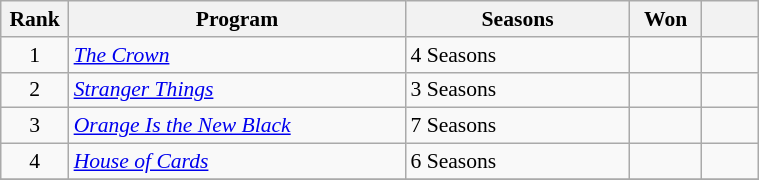<table class="wikitable plainrowheaders" style="font-size: 90%" width=40%>
<tr>
<th scope="col" style="width:2%;">Rank</th>
<th scope="col" style="width:30%;">Program</th>
<th scope="col" style="width:20%;">Seasons</th>
<th scope="col" style="width:5%;">Won</th>
<th scope="col" style="width:5%;"></th>
</tr>
<tr>
<td style="text-align:center;">1</td>
<td><em><a href='#'>The Crown</a></em></td>
<td>4 Seasons</td>
<td></td>
<td></td>
</tr>
<tr>
<td style="text-align:center;">2</td>
<td><em><a href='#'>Stranger Things</a></em></td>
<td>3 Seasons</td>
<td></td>
<td></td>
</tr>
<tr>
<td style="text-align:center;">3</td>
<td><em><a href='#'>Orange Is the New Black</a></em></td>
<td>7 Seasons</td>
<td></td>
<td></td>
</tr>
<tr>
<td style="text-align:center;">4</td>
<td><em><a href='#'>House of Cards</a></em></td>
<td>6 Seasons</td>
<td></td>
<td></td>
</tr>
<tr>
</tr>
</table>
